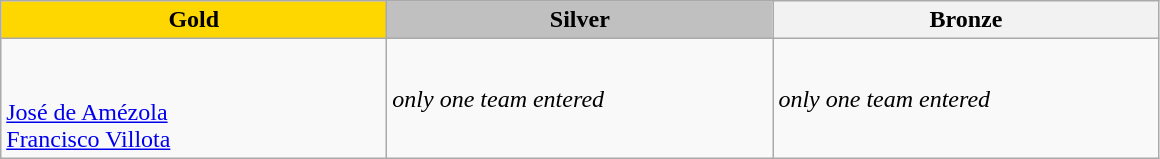<table class="wikitable" border="1" style="font-size:100%">
<tr align=center>
<th scope=col style="width:250px; background: gold;">Gold</th>
<th scope=col style="width:250px; background: silver;">Silver</th>
<th scope=col style="width:250px; background: bronze;">Bronze</th>
</tr>
<tr>
<td><br><br><a href='#'>José de Amézola</a><br>
<a href='#'>Francisco Villota</a></td>
<td><em>only one team entered</em></td>
<td><em>only one team entered</em></td>
</tr>
</table>
